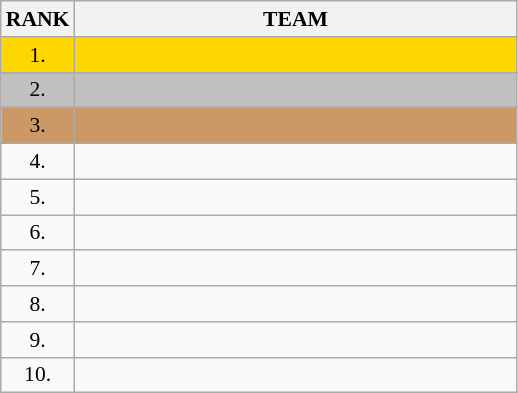<table class="wikitable" style="border-collapse: collapse; font-size: 90%;">
<tr>
<th>RANK</th>
<th align="center" style="width: 20em">TEAM</th>
</tr>
<tr bgcolor=gold>
<td align="center">1.</td>
<td></td>
</tr>
<tr bgcolor=silver>
<td align="center">2.</td>
<td></td>
</tr>
<tr bgcolor=#cc9966>
<td align="center">3.</td>
<td></td>
</tr>
<tr>
<td align="center">4.</td>
<td></td>
</tr>
<tr>
<td align="center">5.</td>
<td></td>
</tr>
<tr>
<td align="center">6.</td>
<td></td>
</tr>
<tr>
<td align="center">7.</td>
<td></td>
</tr>
<tr>
<td align="center">8.</td>
<td></td>
</tr>
<tr>
<td align="center">9.</td>
<td></td>
</tr>
<tr>
<td align="center">10.</td>
<td></td>
</tr>
</table>
